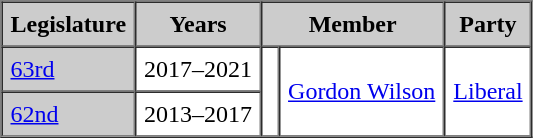<table border=1 cellpadding=5 cellspacing=0>
<tr bgcolor="CCCCCC">
<th>Legislature</th>
<th>Years</th>
<th colspan="2">Member</th>
<th>Party</th>
</tr>
<tr>
</tr>
<tr>
<td bgcolor="CCCCCC"><a href='#'>63rd</a></td>
<td>2017–2021</td>
<td rowspan=2 ></td>
<td rowspan=2><a href='#'>Gordon Wilson</a></td>
<td rowspan=2><a href='#'>Liberal</a></td>
</tr>
<tr>
<td bgcolor="CCCCCC"><a href='#'>62nd</a></td>
<td>2013–2017</td>
</tr>
<tr>
</tr>
</table>
